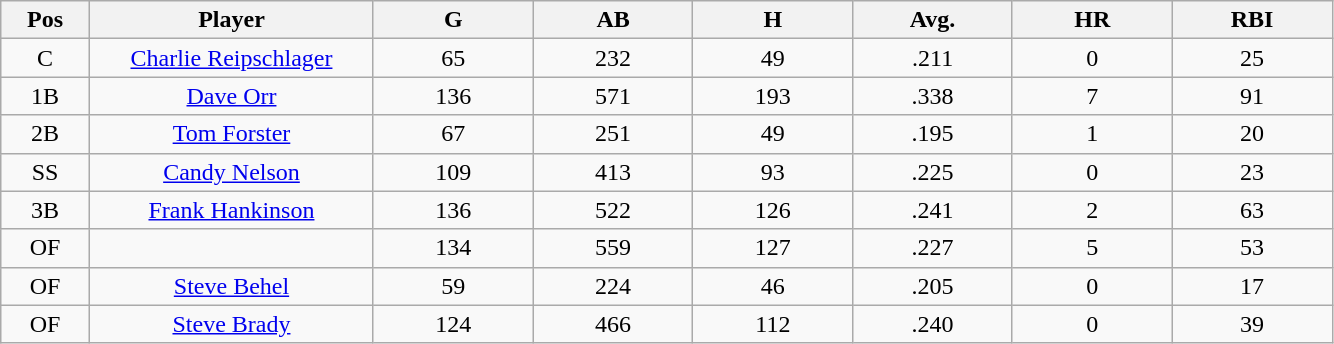<table class="wikitable sortable">
<tr>
<th bgcolor="#DDDDFF" width="5%">Pos</th>
<th bgcolor="#DDDDFF" width="16%">Player</th>
<th bgcolor="#DDDDFF" width="9%">G</th>
<th bgcolor="#DDDDFF" width="9%">AB</th>
<th bgcolor="#DDDDFF" width="9%">H</th>
<th bgcolor="#DDDDFF" width="9%">Avg.</th>
<th bgcolor="#DDDDFF" width="9%">HR</th>
<th bgcolor="#DDDDFF" width="9%">RBI</th>
</tr>
<tr align="center">
<td>C</td>
<td><a href='#'>Charlie Reipschlager</a></td>
<td>65</td>
<td>232</td>
<td>49</td>
<td>.211</td>
<td>0</td>
<td>25</td>
</tr>
<tr align=center>
<td>1B</td>
<td><a href='#'>Dave Orr</a></td>
<td>136</td>
<td>571</td>
<td>193</td>
<td>.338</td>
<td>7</td>
<td>91</td>
</tr>
<tr align=center>
<td>2B</td>
<td><a href='#'>Tom Forster</a></td>
<td>67</td>
<td>251</td>
<td>49</td>
<td>.195</td>
<td>1</td>
<td>20</td>
</tr>
<tr align=center>
<td>SS</td>
<td><a href='#'>Candy Nelson</a></td>
<td>109</td>
<td>413</td>
<td>93</td>
<td>.225</td>
<td>0</td>
<td>23</td>
</tr>
<tr align=center>
<td>3B</td>
<td><a href='#'>Frank Hankinson</a></td>
<td>136</td>
<td>522</td>
<td>126</td>
<td>.241</td>
<td>2</td>
<td>63</td>
</tr>
<tr align=center>
<td>OF</td>
<td></td>
<td>134</td>
<td>559</td>
<td>127</td>
<td>.227</td>
<td>5</td>
<td>53</td>
</tr>
<tr align=center>
<td>OF</td>
<td><a href='#'>Steve Behel</a></td>
<td>59</td>
<td>224</td>
<td>46</td>
<td>.205</td>
<td>0</td>
<td>17</td>
</tr>
<tr align=center>
<td>OF</td>
<td><a href='#'>Steve Brady</a></td>
<td>124</td>
<td>466</td>
<td>112</td>
<td>.240</td>
<td>0</td>
<td>39</td>
</tr>
</table>
